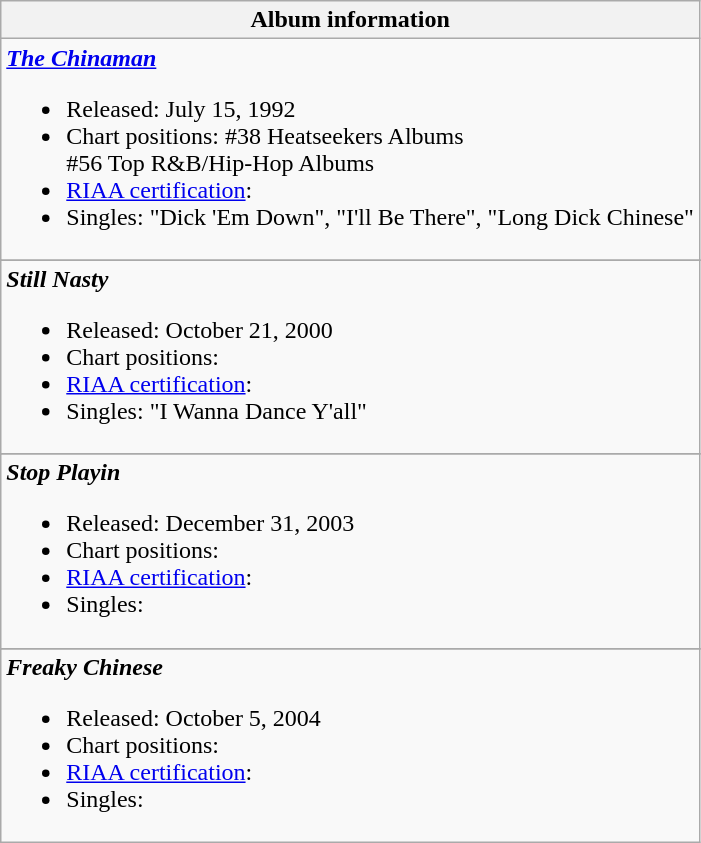<table class="wikitable">
<tr>
<th align="left">Album information</th>
</tr>
<tr>
<td align="left"><strong><em><a href='#'>The Chinaman</a></em></strong><br><ul><li>Released: July 15, 1992</li><li>Chart positions: #38 Heatseekers Albums<br>#56 Top R&B/Hip-Hop Albums</li><li><a href='#'>RIAA certification</a>:</li><li>Singles: "Dick 'Em Down", "I'll Be There", "Long Dick Chinese"</li></ul></td>
</tr>
<tr>
</tr>
<tr>
<td align="left"><strong><em>Still Nasty</em></strong><br><ul><li>Released: October 21, 2000</li><li>Chart positions:</li><li><a href='#'>RIAA certification</a>:</li><li>Singles: "I Wanna Dance Y'all"</li></ul></td>
</tr>
<tr>
</tr>
<tr>
<td align="left"><strong><em>Stop Playin</em></strong><br><ul><li>Released: December 31, 2003</li><li>Chart positions:</li><li><a href='#'>RIAA certification</a>:</li><li>Singles:</li></ul></td>
</tr>
<tr>
</tr>
<tr>
<td align="left"><strong><em>Freaky Chinese</em></strong><br><ul><li>Released: October 5, 2004</li><li>Chart positions:</li><li><a href='#'>RIAA certification</a>:</li><li>Singles:</li></ul></td>
</tr>
</table>
